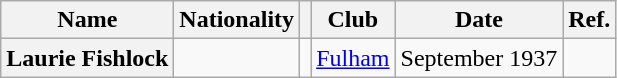<table class="wikitable plainrowheaders">
<tr>
<th scope="col">Name</th>
<th scope="col">Nationality</th>
<th scope="col"></th>
<th scope="col">Club</th>
<th scope="col">Date</th>
<th scope="col">Ref.</th>
</tr>
<tr>
<th scope="row">Laurie Fishlock</th>
<td></td>
<td align="center"></td>
<td> <a href='#'>Fulham</a></td>
<td>September 1937</td>
<td align="center"></td>
</tr>
</table>
